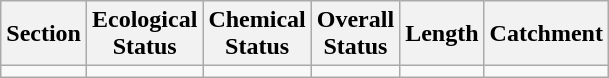<table class="wikitable">
<tr>
<th>Section</th>
<th>Ecological<br>Status</th>
<th>Chemical<br>Status</th>
<th>Overall<br>Status</th>
<th>Length</th>
<th>Catchment</th>
</tr>
<tr>
<td></td>
<td></td>
<td></td>
<td></td>
<td></td>
<td></td>
</tr>
</table>
